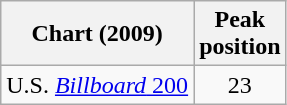<table class="wikitable">
<tr>
<th style="text-align:center;">Chart (2009)</th>
<th style="text-align:center;">Peak<br>position</th>
</tr>
<tr>
<td align="left">U.S. <a href='#'><em>Billboard</em> 200</a></td>
<td style="text-align:center;">23</td>
</tr>
</table>
